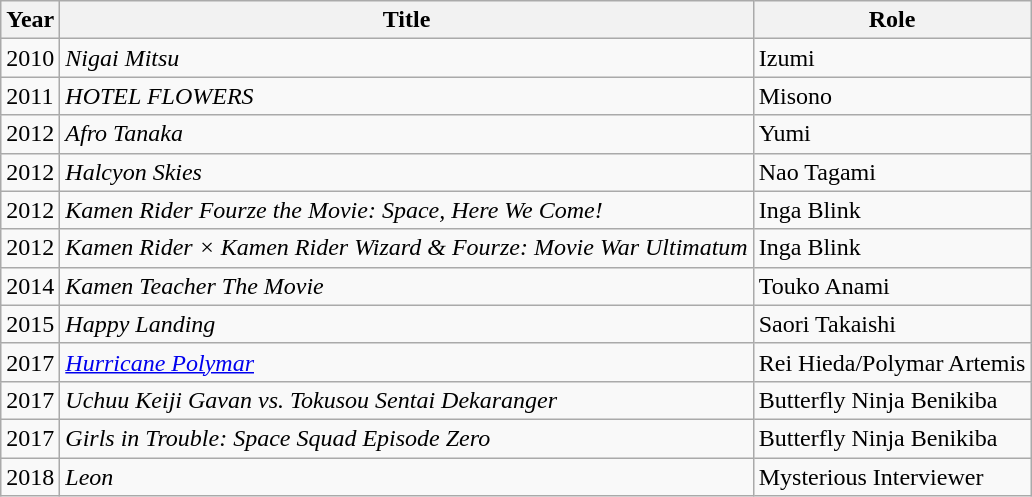<table class="wikitable">
<tr>
<th>Year</th>
<th>Title</th>
<th>Role</th>
</tr>
<tr>
<td>2010</td>
<td><em>Nigai Mitsu</em></td>
<td>Izumi</td>
</tr>
<tr>
<td>2011</td>
<td><em>HOTEL FLOWERS</em></td>
<td>Misono</td>
</tr>
<tr>
<td>2012</td>
<td><em>Afro Tanaka</em></td>
<td>Yumi</td>
</tr>
<tr>
<td>2012</td>
<td><em>Halcyon Skies</em></td>
<td>Nao Tagami</td>
</tr>
<tr>
<td>2012</td>
<td><em>Kamen Rider Fourze the Movie: Space, Here We Come!</em></td>
<td>Inga Blink</td>
</tr>
<tr>
<td>2012</td>
<td><em>Kamen Rider × Kamen Rider Wizard & Fourze: Movie War Ultimatum</em></td>
<td>Inga Blink</td>
</tr>
<tr>
<td>2014</td>
<td><em>Kamen Teacher The Movie</em></td>
<td>Touko Anami</td>
</tr>
<tr>
<td>2015</td>
<td><em>Happy Landing</em></td>
<td>Saori Takaishi</td>
</tr>
<tr>
<td>2017</td>
<td><em><a href='#'>Hurricane Polymar</a></em></td>
<td>Rei Hieda/Polymar Artemis</td>
</tr>
<tr>
<td>2017</td>
<td><em>Uchuu Keiji Gavan vs. Tokusou Sentai Dekaranger</em></td>
<td>Butterfly Ninja Benikiba</td>
</tr>
<tr>
<td>2017</td>
<td><em>Girls in Trouble: Space Squad Episode Zero</em></td>
<td>Butterfly Ninja Benikiba</td>
</tr>
<tr>
<td>2018</td>
<td><em>Leon</em></td>
<td>Mysterious Interviewer</td>
</tr>
</table>
